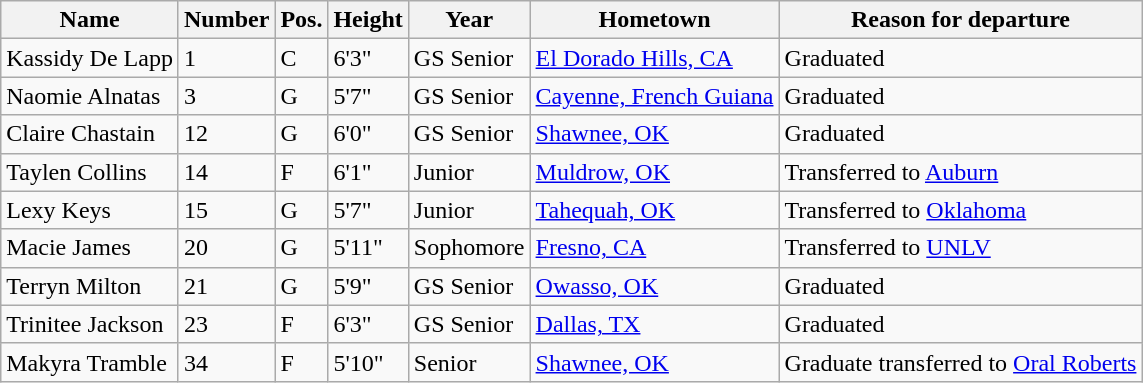<table class="wikitable sortable" border="1">
<tr>
<th>Name</th>
<th>Number</th>
<th>Pos.</th>
<th>Height</th>
<th>Year</th>
<th>Hometown</th>
<th class="unsortable">Reason for departure</th>
</tr>
<tr>
<td>Kassidy De Lapp</td>
<td>1</td>
<td>C</td>
<td>6'3"</td>
<td>GS Senior</td>
<td><a href='#'>El Dorado Hills, CA</a></td>
<td>Graduated</td>
</tr>
<tr>
<td>Naomie Alnatas</td>
<td>3</td>
<td>G</td>
<td>5'7"</td>
<td>GS Senior</td>
<td><a href='#'>Cayenne, French Guiana</a></td>
<td>Graduated</td>
</tr>
<tr>
<td>Claire Chastain</td>
<td>12</td>
<td>G</td>
<td>6'0"</td>
<td>GS Senior</td>
<td><a href='#'>Shawnee, OK</a></td>
<td>Graduated</td>
</tr>
<tr>
<td>Taylen Collins</td>
<td>14</td>
<td>F</td>
<td>6'1"</td>
<td>Junior</td>
<td><a href='#'>Muldrow, OK</a></td>
<td>Transferred to <a href='#'>Auburn</a></td>
</tr>
<tr>
<td>Lexy Keys</td>
<td>15</td>
<td>G</td>
<td>5'7"</td>
<td>Junior</td>
<td><a href='#'>Tahequah, OK</a></td>
<td>Transferred to <a href='#'>Oklahoma</a></td>
</tr>
<tr>
<td>Macie James</td>
<td>20</td>
<td>G</td>
<td>5'11"</td>
<td>Sophomore</td>
<td><a href='#'>Fresno, CA</a></td>
<td>Transferred to <a href='#'>UNLV</a></td>
</tr>
<tr>
<td>Terryn Milton</td>
<td>21</td>
<td>G</td>
<td>5'9"</td>
<td>GS Senior</td>
<td><a href='#'>Owasso, OK</a></td>
<td>Graduated</td>
</tr>
<tr>
<td>Trinitee Jackson</td>
<td>23</td>
<td>F</td>
<td>6'3"</td>
<td>GS Senior</td>
<td><a href='#'>Dallas, TX</a></td>
<td>Graduated</td>
</tr>
<tr>
<td>Makyra Tramble</td>
<td>34</td>
<td>F</td>
<td>5'10"</td>
<td>Senior</td>
<td><a href='#'>Shawnee, OK</a></td>
<td>Graduate transferred to <a href='#'>Oral Roberts</a></td>
</tr>
</table>
